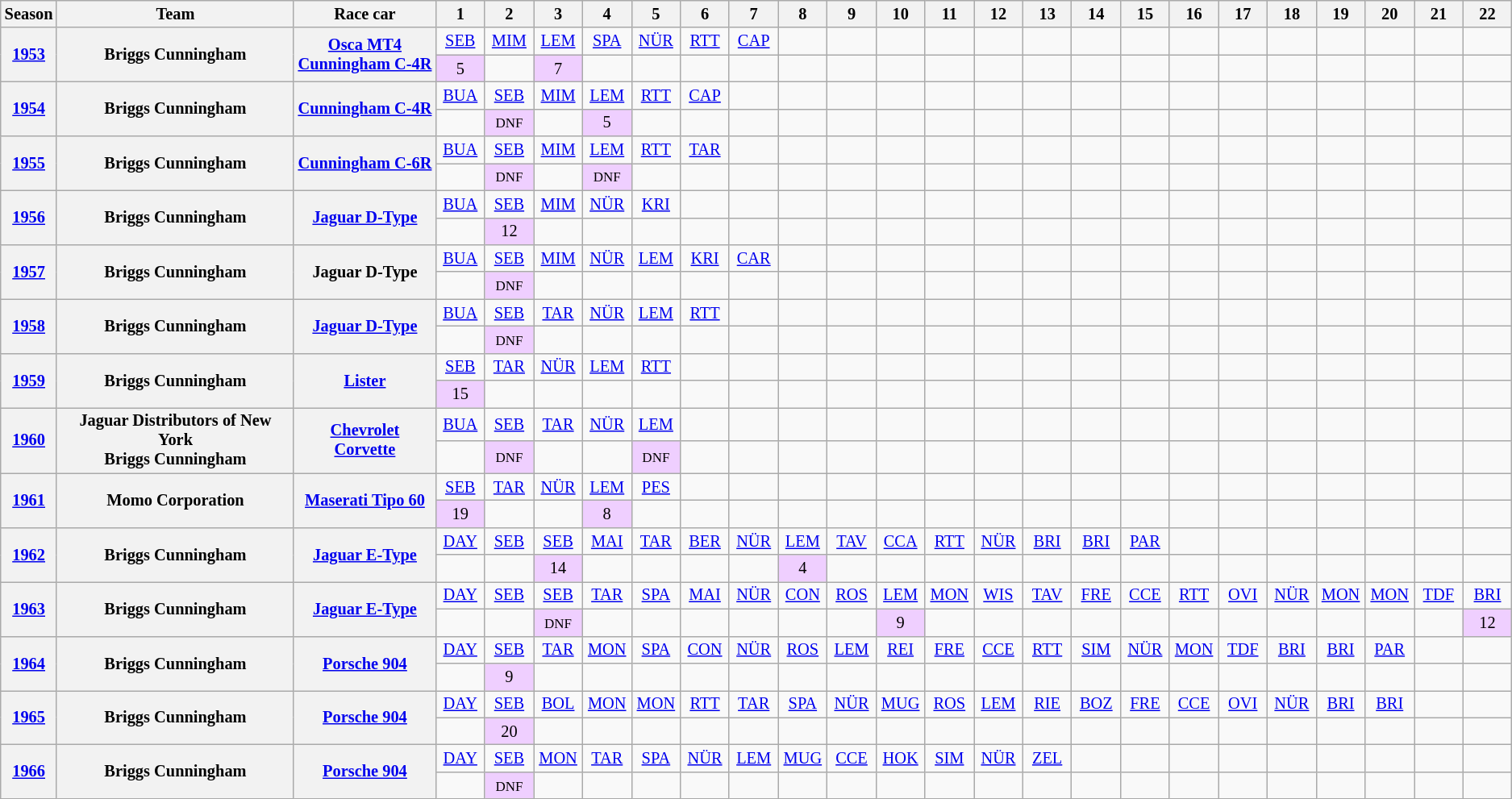<table class="wikitable" style="text-align:center; font-size:85%;">
<tr class="background color5">
<th>Season</th>
<th>Team</th>
<th>Race car</th>
<th style="width:2.5em">1</th>
<th style="width:2.5em">2</th>
<th style="width:2.5em">3</th>
<th style="width:2.5em">4</th>
<th style="width:2.5em">5</th>
<th style="width:2.5em">6</th>
<th style="width:2.5em">7</th>
<th style="width:2.5em">8</th>
<th style="width:2.5em">9</th>
<th style="width:2.5em">10</th>
<th style="width:2.5em">11</th>
<th style="width:2.5em">12</th>
<th style="width:2.5em">13</th>
<th style="width:2.5em">14</th>
<th style="width:2.5em">15</th>
<th style="width:2.5em">16</th>
<th style="width:2.5em">17</th>
<th style="width:2.5em">18</th>
<th style="width:2.5em">19</th>
<th style="width:2.5em">20</th>
<th style="width:2.5em">21</th>
<th style="width:2.5em">22</th>
</tr>
<tr>
<th rowspan="2"><a href='#'>1953</a></th>
<th rowspan="2">Briggs Cunningham</th>
<th rowspan="2"><a href='#'>Osca MT4</a><br><a href='#'>Cunningham C-4R</a></th>
<td><a href='#'>SEB</a></td>
<td><a href='#'>MIM</a></td>
<td><a href='#'>LEM</a></td>
<td><a href='#'>SPA</a></td>
<td><a href='#'>NÜR</a></td>
<td><a href='#'>RTT</a></td>
<td><a href='#'>CAP</a></td>
<td></td>
<td></td>
<td></td>
<td></td>
<td></td>
<td></td>
<td></td>
<td></td>
<td></td>
<td></td>
<td></td>
<td></td>
<td></td>
<td></td>
<td></td>
</tr>
<tr>
<td style="background:#EFCFFF;">5</td>
<td></td>
<td style="background:#EFCFFF;">7</td>
<td></td>
<td></td>
<td></td>
<td></td>
<td></td>
<td></td>
<td></td>
<td></td>
<td></td>
<td></td>
<td></td>
<td></td>
<td></td>
<td></td>
<td></td>
<td></td>
<td></td>
<td></td>
<td></td>
</tr>
<tr>
<th rowspan="2"><a href='#'>1954</a></th>
<th rowspan="2">Briggs Cunningham</th>
<th rowspan="2"><a href='#'>Cunningham C-4R</a></th>
<td><a href='#'>BUA</a></td>
<td><a href='#'>SEB</a></td>
<td><a href='#'>MIM</a></td>
<td><a href='#'>LEM</a></td>
<td><a href='#'>RTT</a></td>
<td><a href='#'>CAP</a></td>
<td></td>
<td></td>
<td></td>
<td></td>
<td></td>
<td></td>
<td></td>
<td></td>
<td></td>
<td></td>
<td></td>
<td></td>
<td></td>
<td></td>
<td></td>
<td></td>
</tr>
<tr>
<td></td>
<td style="background:#EFCFFF;"><small>DNF</small></td>
<td></td>
<td style="background:#EFCFFF;">5</td>
<td></td>
<td></td>
<td></td>
<td></td>
<td></td>
<td></td>
<td></td>
<td></td>
<td></td>
<td></td>
<td></td>
<td></td>
<td></td>
<td></td>
<td></td>
<td></td>
<td></td>
<td></td>
</tr>
<tr>
<th rowspan="2"><a href='#'>1955</a></th>
<th rowspan="2">Briggs Cunningham</th>
<th rowspan="2"><a href='#'>Cunningham C-6R</a></th>
<td><a href='#'>BUA</a></td>
<td><a href='#'>SEB</a></td>
<td><a href='#'>MIM</a></td>
<td><a href='#'>LEM</a></td>
<td><a href='#'>RTT</a></td>
<td><a href='#'>TAR</a></td>
<td></td>
<td></td>
<td></td>
<td></td>
<td></td>
<td></td>
<td></td>
<td></td>
<td></td>
<td></td>
<td></td>
<td></td>
<td></td>
<td></td>
<td></td>
<td></td>
</tr>
<tr>
<td></td>
<td style="background:#EFCFFF;"><small>DNF</small></td>
<td></td>
<td style="background:#EFCFFF;"><small>DNF</small></td>
<td></td>
<td></td>
<td></td>
<td></td>
<td></td>
<td></td>
<td></td>
<td></td>
<td></td>
<td></td>
<td></td>
<td></td>
<td></td>
<td></td>
<td></td>
<td></td>
<td></td>
<td></td>
</tr>
<tr>
<th rowspan="2"><a href='#'>1956</a></th>
<th rowspan="2">Briggs Cunningham</th>
<th rowspan="2"><a href='#'>Jaguar D-Type</a></th>
<td><a href='#'>BUA</a></td>
<td><a href='#'>SEB</a></td>
<td><a href='#'>MIM</a></td>
<td><a href='#'>NÜR</a></td>
<td><a href='#'>KRI</a></td>
<td></td>
<td></td>
<td></td>
<td></td>
<td></td>
<td></td>
<td></td>
<td></td>
<td></td>
<td></td>
<td></td>
<td></td>
<td></td>
<td></td>
<td></td>
<td></td>
</tr>
<tr>
<td></td>
<td style="background:#EFCFFF;">12</td>
<td></td>
<td></td>
<td></td>
<td></td>
<td></td>
<td></td>
<td></td>
<td></td>
<td></td>
<td></td>
<td></td>
<td></td>
<td></td>
<td></td>
<td></td>
<td></td>
<td></td>
<td></td>
<td></td>
<td></td>
</tr>
<tr>
<th rowspan="2"><a href='#'>1957</a></th>
<th rowspan="2">Briggs Cunningham</th>
<th rowspan="2">Jaguar D-Type</th>
<td><a href='#'>BUA</a></td>
<td><a href='#'>SEB</a></td>
<td><a href='#'>MIM</a></td>
<td><a href='#'>NÜR</a></td>
<td><a href='#'>LEM</a></td>
<td><a href='#'>KRI</a></td>
<td><a href='#'>CAR</a></td>
<td></td>
<td></td>
<td></td>
<td></td>
<td></td>
<td></td>
<td></td>
<td></td>
<td></td>
<td></td>
<td></td>
<td></td>
<td></td>
<td></td>
<td></td>
</tr>
<tr>
<td></td>
<td style="background:#EFCFFF;"><small>DNF</small></td>
<td></td>
<td></td>
<td></td>
<td></td>
<td></td>
<td></td>
<td></td>
<td></td>
<td></td>
<td></td>
<td></td>
<td></td>
<td></td>
<td></td>
<td></td>
<td></td>
<td></td>
<td></td>
<td></td>
<td></td>
</tr>
<tr>
<th rowspan="2"><a href='#'>1958</a></th>
<th rowspan="2">Briggs Cunningham</th>
<th rowspan="2"><a href='#'>Jaguar D-Type</a></th>
<td><a href='#'>BUA</a></td>
<td><a href='#'>SEB</a></td>
<td><a href='#'>TAR</a></td>
<td><a href='#'>NÜR</a></td>
<td><a href='#'>LEM</a></td>
<td><a href='#'>RTT</a></td>
<td></td>
<td></td>
<td></td>
<td></td>
<td></td>
<td></td>
<td></td>
<td></td>
<td></td>
<td></td>
<td></td>
<td></td>
<td></td>
<td></td>
<td></td>
<td></td>
</tr>
<tr>
<td></td>
<td style="background:#EFCFFF;"><small>DNF</small></td>
<td></td>
<td></td>
<td></td>
<td></td>
<td></td>
<td></td>
<td></td>
<td></td>
<td></td>
<td></td>
<td></td>
<td></td>
<td></td>
<td></td>
<td></td>
<td></td>
<td></td>
<td></td>
<td></td>
<td></td>
</tr>
<tr>
<th rowspan="2"><a href='#'>1959</a></th>
<th rowspan="2">Briggs Cunningham</th>
<th rowspan="2"><a href='#'>Lister</a></th>
<td><a href='#'>SEB</a></td>
<td><a href='#'>TAR</a></td>
<td><a href='#'>NÜR</a></td>
<td><a href='#'>LEM</a></td>
<td><a href='#'>RTT</a></td>
<td></td>
<td></td>
<td></td>
<td></td>
<td></td>
<td></td>
<td></td>
<td></td>
<td></td>
<td></td>
<td></td>
<td></td>
<td></td>
<td></td>
<td></td>
<td></td>
<td></td>
</tr>
<tr>
<td style="background:#EFCFFF;">15</td>
<td></td>
<td></td>
<td></td>
<td></td>
<td></td>
<td></td>
<td></td>
<td></td>
<td></td>
<td></td>
<td></td>
<td></td>
<td></td>
<td></td>
<td></td>
<td></td>
<td></td>
<td></td>
<td></td>
<td></td>
<td></td>
</tr>
<tr>
<th rowspan="2"><a href='#'>1960</a></th>
<th rowspan="2">Jaguar Distributors of New York<br>Briggs Cunningham</th>
<th rowspan="2"><a href='#'>Chevrolet Corvette</a></th>
<td><a href='#'>BUA</a></td>
<td><a href='#'>SEB</a></td>
<td><a href='#'>TAR</a></td>
<td><a href='#'>NÜR</a></td>
<td><a href='#'>LEM</a></td>
<td></td>
<td></td>
<td></td>
<td></td>
<td></td>
<td></td>
<td></td>
<td></td>
<td></td>
<td></td>
<td></td>
<td></td>
<td></td>
<td></td>
<td></td>
<td></td>
<td></td>
</tr>
<tr>
<td></td>
<td style="background:#EFCFFF;"><small>DNF</small></td>
<td></td>
<td></td>
<td style="background:#EFCFFF;"><small>DNF</small></td>
<td></td>
<td></td>
<td></td>
<td></td>
<td></td>
<td></td>
<td></td>
<td></td>
<td></td>
<td></td>
<td></td>
<td></td>
<td></td>
<td></td>
<td></td>
<td></td>
<td></td>
</tr>
<tr>
<th rowspan="2"><a href='#'>1961</a></th>
<th rowspan="2">Momo Corporation</th>
<th rowspan="2"><a href='#'>Maserati Tipo 60</a></th>
<td><a href='#'>SEB</a></td>
<td><a href='#'>TAR</a></td>
<td><a href='#'>NÜR</a></td>
<td><a href='#'>LEM</a></td>
<td><a href='#'>PES</a></td>
<td></td>
<td></td>
<td></td>
<td></td>
<td></td>
<td></td>
<td></td>
<td></td>
<td></td>
<td></td>
<td></td>
<td></td>
<td></td>
<td></td>
<td></td>
<td></td>
<td></td>
</tr>
<tr>
<td style="background:#EFCFFF;">19</td>
<td></td>
<td></td>
<td style="background:#EFCFFF;">8</td>
<td></td>
<td></td>
<td></td>
<td></td>
<td></td>
<td></td>
<td></td>
<td></td>
<td></td>
<td></td>
<td></td>
<td></td>
<td></td>
<td></td>
<td></td>
<td></td>
<td></td>
<td></td>
</tr>
<tr>
<th rowspan="2"><a href='#'>1962</a></th>
<th rowspan="2">Briggs Cunningham</th>
<th rowspan="2"><a href='#'>Jaguar E-Type</a></th>
<td><a href='#'>DAY</a></td>
<td><a href='#'>SEB</a></td>
<td><a href='#'>SEB</a></td>
<td><a href='#'>MAI</a></td>
<td><a href='#'>TAR</a></td>
<td><a href='#'>BER</a></td>
<td><a href='#'>NÜR</a></td>
<td><a href='#'>LEM</a></td>
<td><a href='#'>TAV</a></td>
<td><a href='#'>CCA</a></td>
<td><a href='#'>RTT</a></td>
<td><a href='#'>NÜR</a></td>
<td><a href='#'>BRI</a></td>
<td><a href='#'>BRI</a></td>
<td><a href='#'>PAR</a></td>
<td></td>
<td></td>
<td></td>
<td></td>
<td></td>
<td></td>
<td></td>
</tr>
<tr>
<td></td>
<td></td>
<td style="background:#EFCFFF;">14</td>
<td></td>
<td></td>
<td></td>
<td></td>
<td style="background:#EFCFFF;">4</td>
<td></td>
<td></td>
<td></td>
<td></td>
<td></td>
<td></td>
<td></td>
<td></td>
<td></td>
<td></td>
<td></td>
<td></td>
<td></td>
<td></td>
</tr>
<tr>
<th rowspan="2"><a href='#'>1963</a></th>
<th rowspan="2">Briggs Cunningham</th>
<th rowspan="2"><a href='#'>Jaguar E-Type</a></th>
<td><a href='#'>DAY</a></td>
<td><a href='#'>SEB</a></td>
<td><a href='#'>SEB</a></td>
<td><a href='#'>TAR</a></td>
<td><a href='#'>SPA</a></td>
<td><a href='#'>MAI</a></td>
<td><a href='#'>NÜR</a></td>
<td><a href='#'>CON</a></td>
<td><a href='#'>ROS</a></td>
<td><a href='#'>LEM</a></td>
<td><a href='#'>MON</a></td>
<td><a href='#'>WIS</a></td>
<td><a href='#'>TAV</a></td>
<td><a href='#'>FRE</a></td>
<td><a href='#'>CCE</a></td>
<td><a href='#'>RTT</a></td>
<td><a href='#'>OVI</a></td>
<td><a href='#'>NÜR</a></td>
<td><a href='#'>MON</a></td>
<td><a href='#'>MON</a></td>
<td><a href='#'>TDF</a></td>
<td><a href='#'>BRI</a></td>
</tr>
<tr>
<td></td>
<td></td>
<td style="background:#EFCFFF;"><small>DNF</small></td>
<td></td>
<td></td>
<td></td>
<td></td>
<td></td>
<td></td>
<td style="background:#EFCFFF;">9</td>
<td></td>
<td></td>
<td></td>
<td></td>
<td></td>
<td></td>
<td></td>
<td></td>
<td></td>
<td></td>
<td></td>
<td style="background:#EFCFFF;">12</td>
</tr>
<tr>
<th rowspan="2"><a href='#'>1964</a></th>
<th rowspan="2">Briggs Cunningham</th>
<th rowspan="2"><a href='#'>Porsche 904</a></th>
<td><a href='#'>DAY</a></td>
<td><a href='#'>SEB</a></td>
<td><a href='#'>TAR</a></td>
<td><a href='#'>MON</a></td>
<td><a href='#'>SPA</a></td>
<td><a href='#'>CON</a></td>
<td><a href='#'>NÜR</a></td>
<td><a href='#'>ROS</a></td>
<td><a href='#'>LEM</a></td>
<td><a href='#'>REI</a></td>
<td><a href='#'>FRE</a></td>
<td><a href='#'>CCE</a></td>
<td><a href='#'>RTT</a></td>
<td><a href='#'>SIM</a></td>
<td><a href='#'>NÜR</a></td>
<td><a href='#'>MON</a></td>
<td><a href='#'>TDF</a></td>
<td><a href='#'>BRI</a></td>
<td><a href='#'>BRI</a></td>
<td><a href='#'>PAR</a></td>
<td></td>
<td></td>
</tr>
<tr>
<td></td>
<td style="background:#EFCFFF;">9</td>
<td></td>
<td></td>
<td></td>
<td></td>
<td></td>
<td></td>
<td></td>
<td></td>
<td></td>
<td></td>
<td></td>
<td></td>
<td></td>
<td></td>
<td></td>
<td></td>
<td></td>
<td></td>
<td></td>
<td></td>
</tr>
<tr>
<th rowspan="2"><a href='#'>1965</a></th>
<th rowspan="2">Briggs Cunningham</th>
<th rowspan="2"><a href='#'>Porsche 904</a></th>
<td><a href='#'>DAY</a></td>
<td><a href='#'>SEB</a></td>
<td><a href='#'>BOL</a></td>
<td><a href='#'>MON</a></td>
<td><a href='#'>MON</a></td>
<td><a href='#'>RTT</a></td>
<td><a href='#'>TAR</a></td>
<td><a href='#'>SPA</a></td>
<td><a href='#'>NÜR</a></td>
<td><a href='#'>MUG</a></td>
<td><a href='#'>ROS</a></td>
<td><a href='#'>LEM</a></td>
<td><a href='#'>RIE</a></td>
<td><a href='#'>BOZ</a></td>
<td><a href='#'>FRE</a></td>
<td><a href='#'>CCE</a></td>
<td><a href='#'>OVI</a></td>
<td><a href='#'>NÜR</a></td>
<td><a href='#'>BRI</a></td>
<td><a href='#'>BRI</a></td>
<td></td>
</tr>
<tr>
<td></td>
<td style="background:#EFCFFF;">20</td>
<td></td>
<td></td>
<td></td>
<td></td>
<td></td>
<td></td>
<td></td>
<td></td>
<td></td>
<td></td>
<td></td>
<td></td>
<td></td>
<td></td>
<td></td>
<td></td>
<td></td>
<td></td>
<td></td>
<td></td>
</tr>
<tr>
<th rowspan="2"><a href='#'>1966</a></th>
<th rowspan="2">Briggs Cunningham</th>
<th rowspan="2"><a href='#'>Porsche 904</a></th>
<td><a href='#'>DAY</a></td>
<td><a href='#'>SEB</a></td>
<td><a href='#'>MON</a></td>
<td><a href='#'>TAR</a></td>
<td><a href='#'>SPA</a></td>
<td><a href='#'>NÜR</a></td>
<td><a href='#'>LEM</a></td>
<td><a href='#'>MUG</a></td>
<td><a href='#'>CCE</a></td>
<td><a href='#'>HOK</a></td>
<td><a href='#'>SIM</a></td>
<td><a href='#'>NÜR</a></td>
<td><a href='#'>ZEL</a></td>
<td></td>
<td></td>
<td></td>
<td></td>
<td></td>
<td></td>
<td></td>
<td></td>
</tr>
<tr>
<td></td>
<td style="background:#EFCFFF;"><small>DNF</small></td>
<td></td>
<td></td>
<td></td>
<td></td>
<td></td>
<td></td>
<td></td>
<td></td>
<td></td>
<td></td>
<td></td>
<td></td>
<td></td>
<td></td>
<td></td>
<td></td>
<td></td>
<td></td>
<td></td>
<td></td>
</tr>
</table>
